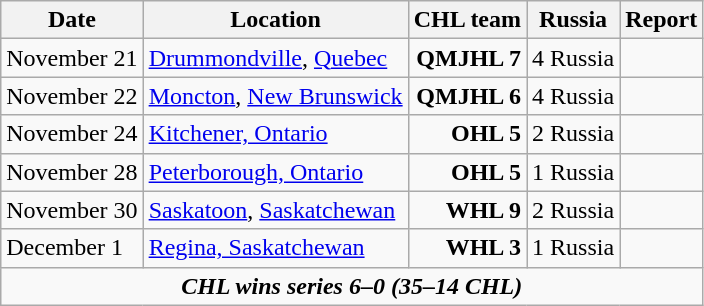<table class="wikitable">
<tr>
<th>Date</th>
<th>Location</th>
<th>CHL team</th>
<th>Russia</th>
<th>Report</th>
</tr>
<tr>
<td>November 21</td>
<td><a href='#'>Drummondville</a>, <a href='#'>Quebec</a></td>
<td align="right"><strong>QMJHL 7</strong></td>
<td>4 Russia</td>
<td></td>
</tr>
<tr>
<td>November 22</td>
<td><a href='#'>Moncton</a>, <a href='#'>New Brunswick</a></td>
<td align="right"><strong>QMJHL 6</strong></td>
<td>4 Russia</td>
<td></td>
</tr>
<tr>
<td>November 24</td>
<td><a href='#'>Kitchener, Ontario</a></td>
<td align="right"><strong>OHL 5</strong></td>
<td>2 Russia</td>
<td></td>
</tr>
<tr>
<td>November 28</td>
<td><a href='#'>Peterborough, Ontario</a></td>
<td align="right"><strong>OHL 5</strong></td>
<td>1 Russia</td>
<td></td>
</tr>
<tr>
<td>November 30</td>
<td><a href='#'>Saskatoon</a>, <a href='#'>Saskatchewan</a></td>
<td align="right"><strong>WHL 9</strong></td>
<td>2 Russia</td>
<td></td>
</tr>
<tr>
<td>December 1</td>
<td><a href='#'>Regina, Saskatchewan</a></td>
<td align="right"><strong>WHL 3</strong></td>
<td>1 Russia</td>
<td></td>
</tr>
<tr align="center">
<td colspan="5"><strong><em>CHL wins series 6–0 (35–14 CHL)</em></strong></td>
</tr>
</table>
